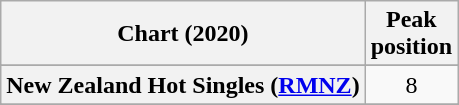<table class="wikitable sortable plainrowheaders" style="text-align:center">
<tr>
<th scope="col">Chart (2020)</th>
<th scope="col">Peak<br>position</th>
</tr>
<tr>
</tr>
<tr>
<th scope="row">New Zealand Hot Singles (<a href='#'>RMNZ</a>)</th>
<td>8</td>
</tr>
<tr>
</tr>
<tr>
</tr>
<tr>
</tr>
</table>
